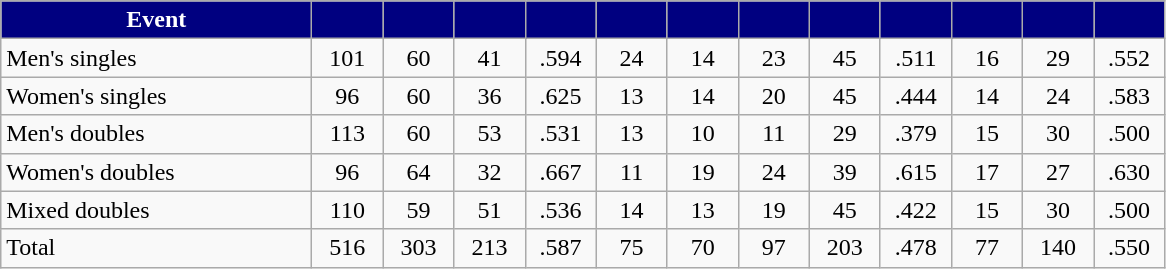<table class="wikitable" style="text-align:center">
<tr>
<th style="background:navy; color:#fff" width="200px">Event</th>
<th style="background:navy; color:#fff" width="40px"></th>
<th style="background:navy; color:#fff" width="40px"></th>
<th style="background:navy; color:#fff" width="40px"></th>
<th style="background:navy; color:#fff" width="40px"></th>
<th style="background:navy; color:#fff" width="40px"></th>
<th style="background:navy; color:#fff" width="40px"></th>
<th style="background:navy; color:#fff" width="40px"></th>
<th style="background:navy; color:#fff" width="40px"></th>
<th style="background:navy; color:#fff" width="40px"></th>
<th style="background:navy; color:#fff" width="40px"></th>
<th style="background:navy; color:#fff" width="40px"></th>
<th style="background:navy; color:#fff" width="40px"></th>
</tr>
<tr>
<td style="text-align:left">Men's singles</td>
<td>101</td>
<td>60</td>
<td>41</td>
<td>.594</td>
<td>24</td>
<td>14</td>
<td>23</td>
<td>45</td>
<td>.511</td>
<td>16</td>
<td>29</td>
<td>.552</td>
</tr>
<tr>
<td style="text-align:left">Women's singles</td>
<td>96</td>
<td>60</td>
<td>36</td>
<td>.625</td>
<td>13</td>
<td>14</td>
<td>20</td>
<td>45</td>
<td>.444</td>
<td>14</td>
<td>24</td>
<td>.583</td>
</tr>
<tr>
<td style="text-align:left">Men's doubles</td>
<td>113</td>
<td>60</td>
<td>53</td>
<td>.531</td>
<td>13</td>
<td>10</td>
<td>11</td>
<td>29</td>
<td>.379</td>
<td>15</td>
<td>30</td>
<td>.500</td>
</tr>
<tr>
<td style="text-align:left">Women's doubles</td>
<td>96</td>
<td>64</td>
<td>32</td>
<td>.667</td>
<td>11</td>
<td>19</td>
<td>24</td>
<td>39</td>
<td>.615</td>
<td>17</td>
<td>27</td>
<td>.630</td>
</tr>
<tr>
<td style="text-align:left">Mixed doubles</td>
<td>110</td>
<td>59</td>
<td>51</td>
<td>.536</td>
<td>14</td>
<td>13</td>
<td>19</td>
<td>45</td>
<td>.422</td>
<td>15</td>
<td>30</td>
<td>.500</td>
</tr>
<tr>
<td style="text-align:left">Total</td>
<td>516</td>
<td>303</td>
<td>213</td>
<td>.587</td>
<td>75</td>
<td>70</td>
<td>97</td>
<td>203</td>
<td>.478</td>
<td>77</td>
<td>140</td>
<td>.550</td>
</tr>
</table>
